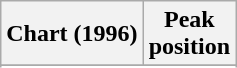<table class="wikitable sortable">
<tr>
<th align="left">Chart (1996)</th>
<th style="text-align:center;">Peak<br>position</th>
</tr>
<tr>
</tr>
<tr>
</tr>
</table>
